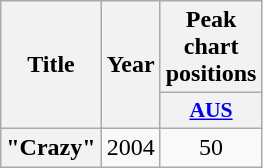<table class="wikitable plainrowheaders" style="text-align:center;">
<tr>
<th scope="col" rowspan="2">Title</th>
<th scope="col" rowspan="2">Year</th>
<th scope="col" colspan="1">Peak chart positions</th>
</tr>
<tr>
<th scope="col" style="width:3em;font-size:90%;"><a href='#'>AUS</a><br></th>
</tr>
<tr>
<th scope="row">"Crazy"</th>
<td>2004</td>
<td>50</td>
</tr>
</table>
